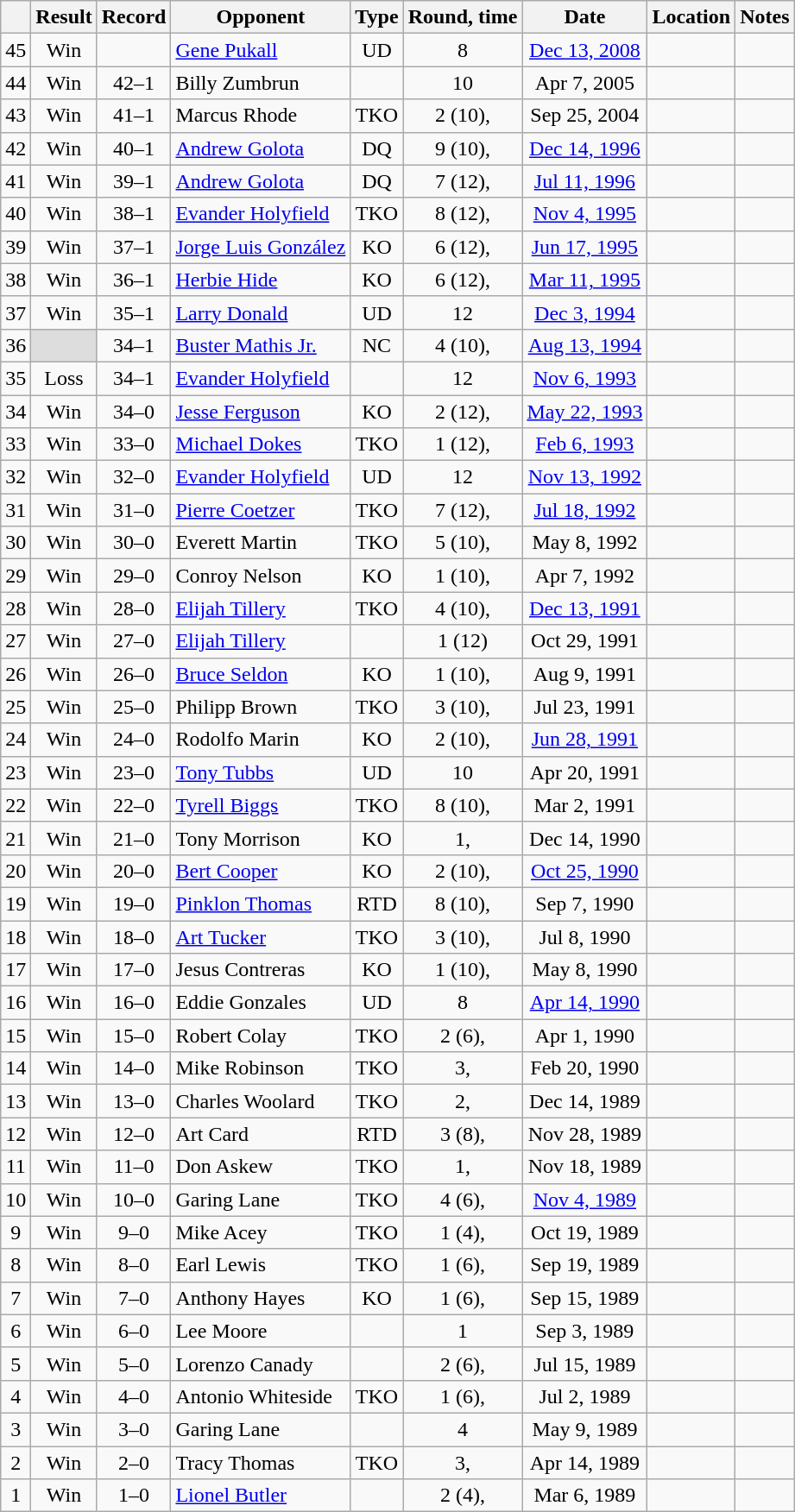<table class="wikitable" style="text-align:center">
<tr>
<th></th>
<th>Result</th>
<th>Record</th>
<th>Opponent</th>
<th>Type</th>
<th>Round, time</th>
<th>Date</th>
<th>Location</th>
<th>Notes</th>
</tr>
<tr>
<td>45</td>
<td>Win</td>
<td></td>
<td style="text-align:left;"><a href='#'>Gene Pukall</a></td>
<td>UD</td>
<td>8</td>
<td><a href='#'>Dec 13, 2008</a></td>
<td style="text-align:left;"></td>
<td></td>
</tr>
<tr>
<td>44</td>
<td>Win</td>
<td>42–1 </td>
<td style="text-align:left;">Billy Zumbrun</td>
<td></td>
<td>10</td>
<td>Apr 7, 2005</td>
<td style="text-align:left;"></td>
<td></td>
</tr>
<tr>
<td>43</td>
<td>Win</td>
<td>41–1 </td>
<td style="text-align:left;">Marcus Rhode</td>
<td>TKO</td>
<td>2 (10), </td>
<td>Sep 25, 2004</td>
<td style="text-align:left;"></td>
<td></td>
</tr>
<tr>
<td>42</td>
<td>Win</td>
<td>40–1 </td>
<td style="text-align:left;"><a href='#'>Andrew Golota</a></td>
<td>DQ</td>
<td>9 (10), </td>
<td><a href='#'>Dec 14, 1996</a></td>
<td style="text-align:left;"></td>
<td style="text-align:left;"></td>
</tr>
<tr>
<td>41</td>
<td>Win</td>
<td>39–1 </td>
<td style="text-align:left;"><a href='#'>Andrew Golota</a></td>
<td>DQ</td>
<td>7 (12), </td>
<td><a href='#'>Jul 11, 1996</a></td>
<td style="text-align:left;"></td>
<td style="text-align:left;"></td>
</tr>
<tr>
<td>40</td>
<td>Win</td>
<td>38–1 </td>
<td style="text-align:left;"><a href='#'>Evander Holyfield</a></td>
<td>TKO</td>
<td>8 (12), </td>
<td><a href='#'>Nov 4, 1995</a></td>
<td style="text-align:left;"></td>
<td></td>
</tr>
<tr>
<td>39</td>
<td>Win</td>
<td>37–1 </td>
<td style="text-align:left;"><a href='#'>Jorge Luis González</a></td>
<td>KO</td>
<td>6 (12), </td>
<td><a href='#'>Jun 17, 1995</a></td>
<td style="text-align:left;"></td>
<td style="text-align:left;"></td>
</tr>
<tr>
<td>38</td>
<td>Win</td>
<td>36–1 </td>
<td style="text-align:left;"><a href='#'>Herbie Hide</a></td>
<td>KO</td>
<td>6 (12), </td>
<td><a href='#'>Mar 11, 1995</a></td>
<td style="text-align:left;"></td>
<td style="text-align:left;"></td>
</tr>
<tr>
<td>37</td>
<td>Win</td>
<td>35–1 </td>
<td style="text-align:left;"><a href='#'>Larry Donald</a></td>
<td>UD</td>
<td>12</td>
<td><a href='#'>Dec 3, 1994</a></td>
<td style="text-align:left;"></td>
<td style="text-align:left;"></td>
</tr>
<tr>
<td>36</td>
<td style="background: #DDD"></td>
<td>34–1 </td>
<td style="text-align:left;"><a href='#'>Buster Mathis Jr.</a></td>
<td>NC</td>
<td>4 (10), </td>
<td><a href='#'>Aug 13, 1994</a></td>
<td style="text-align:left;"></td>
<td style="text-align:left;"></td>
</tr>
<tr>
<td>35</td>
<td>Loss</td>
<td>34–1</td>
<td style="text-align:left;"><a href='#'>Evander Holyfield</a></td>
<td></td>
<td>12</td>
<td><a href='#'>Nov 6, 1993</a></td>
<td style="text-align:left;"></td>
<td style="text-align:left;"></td>
</tr>
<tr>
<td>34</td>
<td>Win</td>
<td>34–0</td>
<td style="text-align:left;"><a href='#'>Jesse Ferguson</a></td>
<td>KO</td>
<td>2 (12), </td>
<td><a href='#'>May 22, 1993</a></td>
<td style="text-align:left;"></td>
<td style="text-align:left;"></td>
</tr>
<tr>
<td>33</td>
<td>Win</td>
<td>33–0</td>
<td style="text-align:left;"><a href='#'>Michael Dokes</a></td>
<td>TKO</td>
<td>1 (12), </td>
<td><a href='#'>Feb 6, 1993</a></td>
<td style="text-align:left;"></td>
<td style="text-align:left;"></td>
</tr>
<tr>
<td>32</td>
<td>Win</td>
<td>32–0</td>
<td style="text-align:left;"><a href='#'>Evander Holyfield</a></td>
<td>UD</td>
<td>12</td>
<td><a href='#'>Nov 13, 1992</a></td>
<td style="text-align:left;"></td>
<td style="text-align:left;"></td>
</tr>
<tr>
<td>31</td>
<td>Win</td>
<td>31–0</td>
<td style="text-align:left;"><a href='#'>Pierre Coetzer</a></td>
<td>TKO</td>
<td>7 (12), </td>
<td><a href='#'>Jul 18, 1992</a></td>
<td style="text-align:left;"></td>
<td></td>
</tr>
<tr>
<td>30</td>
<td>Win</td>
<td>30–0</td>
<td style="text-align:left;">Everett Martin</td>
<td>TKO</td>
<td>5 (10), </td>
<td>May 8, 1992</td>
<td style="text-align:left;"></td>
<td></td>
</tr>
<tr>
<td>29</td>
<td>Win</td>
<td>29–0</td>
<td style="text-align:left;">Conroy Nelson</td>
<td>KO</td>
<td>1 (10), </td>
<td>Apr 7, 1992</td>
<td style="text-align:left;"></td>
<td></td>
</tr>
<tr>
<td>28</td>
<td>Win</td>
<td>28–0</td>
<td style="text-align:left;"><a href='#'>Elijah Tillery</a></td>
<td>TKO</td>
<td>4 (10), </td>
<td><a href='#'>Dec 13, 1991</a></td>
<td style="text-align:left;"></td>
<td></td>
</tr>
<tr>
<td>27</td>
<td>Win</td>
<td>27–0</td>
<td style="text-align:left;"><a href='#'>Elijah Tillery</a></td>
<td></td>
<td>1 (12)</td>
<td>Oct 29, 1991</td>
<td style="text-align:left;"></td>
<td style="text-align:left;"></td>
</tr>
<tr>
<td>26</td>
<td>Win</td>
<td>26–0</td>
<td style="text-align:left;"><a href='#'>Bruce Seldon</a></td>
<td>KO</td>
<td>1 (10), </td>
<td>Aug 9, 1991</td>
<td style="text-align:left;"></td>
<td></td>
</tr>
<tr>
<td>25</td>
<td>Win</td>
<td>25–0</td>
<td style="text-align:left;">Philipp Brown</td>
<td>TKO</td>
<td>3 (10), </td>
<td>Jul 23, 1991</td>
<td style="text-align:left;"></td>
<td></td>
</tr>
<tr>
<td>24</td>
<td>Win</td>
<td>24–0</td>
<td style="text-align:left;">Rodolfo Marin</td>
<td>KO</td>
<td>2 (10), </td>
<td><a href='#'>Jun 28, 1991</a></td>
<td style="text-align:left;"></td>
<td></td>
</tr>
<tr>
<td>23</td>
<td>Win</td>
<td>23–0</td>
<td style="text-align:left;"><a href='#'>Tony Tubbs</a></td>
<td>UD</td>
<td>10</td>
<td>Apr 20, 1991</td>
<td style="text-align:left;"></td>
<td></td>
</tr>
<tr>
<td>22</td>
<td>Win</td>
<td>22–0</td>
<td style="text-align:left;"><a href='#'>Tyrell Biggs</a></td>
<td>TKO</td>
<td>8 (10), </td>
<td>Mar 2, 1991</td>
<td style="text-align:left;"></td>
<td></td>
</tr>
<tr>
<td>21</td>
<td>Win</td>
<td>21–0</td>
<td style="text-align:left;">Tony Morrison</td>
<td>KO</td>
<td>1, </td>
<td>Dec 14, 1990</td>
<td style="text-align:left;"></td>
<td></td>
</tr>
<tr>
<td>20</td>
<td>Win</td>
<td>20–0</td>
<td style="text-align:left;"><a href='#'>Bert Cooper</a></td>
<td>KO</td>
<td>2 (10), </td>
<td><a href='#'>Oct 25, 1990</a></td>
<td style="text-align:left;"></td>
<td></td>
</tr>
<tr>
<td>19</td>
<td>Win</td>
<td>19–0</td>
<td style="text-align:left;"><a href='#'>Pinklon Thomas</a></td>
<td>RTD</td>
<td>8 (10), </td>
<td>Sep 7, 1990</td>
<td style="text-align:left;"></td>
<td></td>
</tr>
<tr>
<td>18</td>
<td>Win</td>
<td>18–0</td>
<td style="text-align:left;"><a href='#'>Art Tucker</a></td>
<td>TKO</td>
<td>3 (10), </td>
<td>Jul 8, 1990</td>
<td style="text-align:left;"></td>
<td></td>
</tr>
<tr>
<td>17</td>
<td>Win</td>
<td>17–0</td>
<td style="text-align:left;">Jesus Contreras</td>
<td>KO</td>
<td>1 (10), </td>
<td>May 8, 1990</td>
<td style="text-align:left;"></td>
<td></td>
</tr>
<tr>
<td>16</td>
<td>Win</td>
<td>16–0</td>
<td style="text-align:left;">Eddie Gonzales</td>
<td>UD</td>
<td>8</td>
<td><a href='#'>Apr 14, 1990</a></td>
<td style="text-align:left;"></td>
<td></td>
</tr>
<tr>
<td>15</td>
<td>Win</td>
<td>15–0</td>
<td style="text-align:left;">Robert Colay</td>
<td>TKO</td>
<td>2 (6), </td>
<td>Apr 1, 1990</td>
<td style="text-align:left;"></td>
<td></td>
</tr>
<tr>
<td>14</td>
<td>Win</td>
<td>14–0</td>
<td style="text-align:left;">Mike Robinson</td>
<td>TKO</td>
<td>3, </td>
<td>Feb 20, 1990</td>
<td style="text-align:left;"></td>
<td></td>
</tr>
<tr>
<td>13</td>
<td>Win</td>
<td>13–0</td>
<td style="text-align:left;">Charles Woolard</td>
<td>TKO</td>
<td>2, </td>
<td>Dec 14, 1989</td>
<td style="text-align:left;"></td>
<td></td>
</tr>
<tr>
<td>12</td>
<td>Win</td>
<td>12–0</td>
<td style="text-align:left;">Art Card</td>
<td>RTD</td>
<td>3 (8), </td>
<td>Nov 28, 1989</td>
<td style="text-align:left;"></td>
<td></td>
</tr>
<tr>
<td>11</td>
<td>Win</td>
<td>11–0</td>
<td style="text-align:left;">Don Askew</td>
<td>TKO</td>
<td>1, </td>
<td>Nov 18, 1989</td>
<td style="text-align:left;"></td>
<td></td>
</tr>
<tr>
<td>10</td>
<td>Win</td>
<td>10–0</td>
<td style="text-align:left;">Garing Lane</td>
<td>TKO</td>
<td>4 (6), </td>
<td><a href='#'>Nov 4, 1989</a></td>
<td style="text-align:left;"></td>
<td></td>
</tr>
<tr>
<td>9</td>
<td>Win</td>
<td>9–0</td>
<td style="text-align:left;">Mike Acey</td>
<td>TKO</td>
<td>1 (4), </td>
<td>Oct 19, 1989</td>
<td style="text-align:left;"></td>
<td></td>
</tr>
<tr>
<td>8</td>
<td>Win</td>
<td>8–0</td>
<td style="text-align:left;">Earl Lewis</td>
<td>TKO</td>
<td>1 (6), </td>
<td>Sep 19, 1989</td>
<td style="text-align:left;"></td>
<td></td>
</tr>
<tr>
<td>7</td>
<td>Win</td>
<td>7–0</td>
<td style="text-align:left;">Anthony Hayes</td>
<td>KO</td>
<td>1 (6), </td>
<td>Sep 15, 1989</td>
<td style="text-align:left;"></td>
<td></td>
</tr>
<tr>
<td>6</td>
<td>Win</td>
<td>6–0</td>
<td style="text-align:left;">Lee Moore</td>
<td></td>
<td>1</td>
<td>Sep 3, 1989</td>
<td style="text-align:left;"></td>
<td></td>
</tr>
<tr>
<td>5</td>
<td>Win</td>
<td>5–0</td>
<td style="text-align:left;">Lorenzo Canady</td>
<td></td>
<td>2 (6), </td>
<td>Jul 15, 1989</td>
<td style="text-align:left;"></td>
<td></td>
</tr>
<tr>
<td>4</td>
<td>Win</td>
<td>4–0</td>
<td style="text-align:left;">Antonio Whiteside</td>
<td>TKO</td>
<td>1 (6), </td>
<td>Jul 2, 1989</td>
<td style="text-align:left;"></td>
<td></td>
</tr>
<tr>
<td>3</td>
<td>Win</td>
<td>3–0</td>
<td style="text-align:left;">Garing Lane</td>
<td></td>
<td>4</td>
<td>May 9, 1989</td>
<td style="text-align:left;"></td>
<td></td>
</tr>
<tr>
<td>2</td>
<td>Win</td>
<td>2–0</td>
<td style="text-align:left;">Tracy Thomas</td>
<td>TKO</td>
<td>3, </td>
<td>Apr 14, 1989</td>
<td style="text-align:left;"></td>
<td></td>
</tr>
<tr>
<td>1</td>
<td>Win</td>
<td>1–0</td>
<td style="text-align:left;"><a href='#'>Lionel Butler</a></td>
<td></td>
<td>2 (4), </td>
<td>Mar 6, 1989</td>
<td style="text-align:left;"></td>
<td></td>
</tr>
</table>
